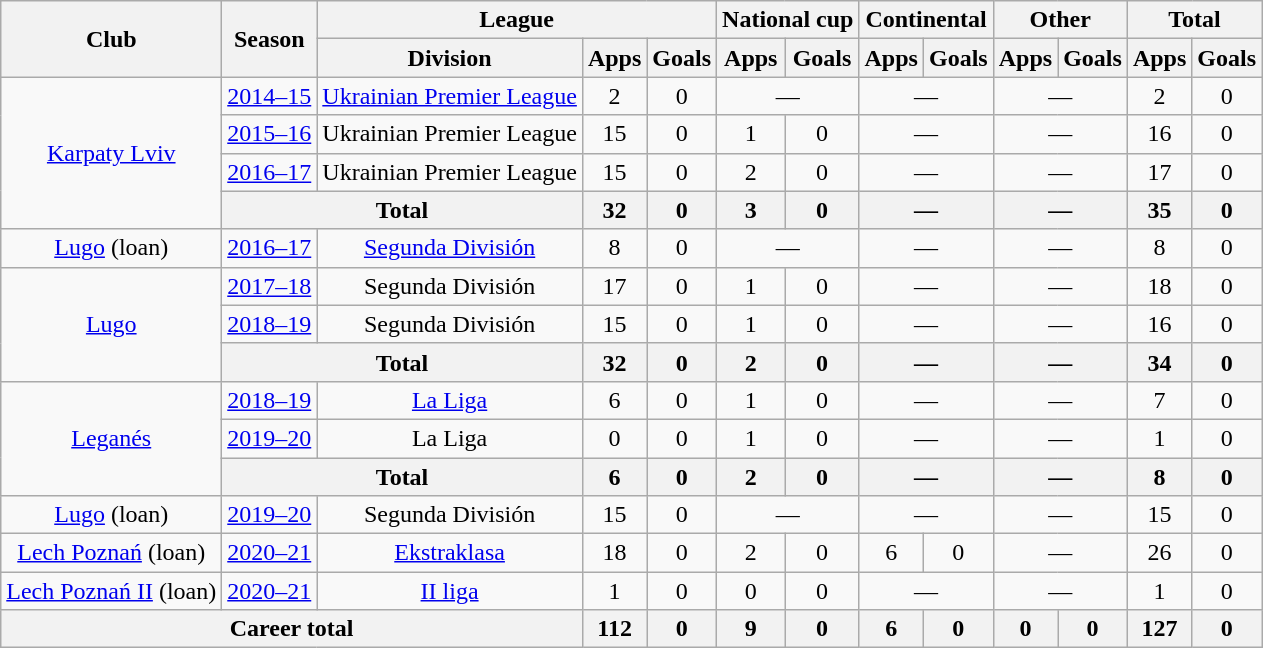<table class="wikitable" style="text-align:center">
<tr>
<th rowspan="2">Club</th>
<th rowspan="2">Season</th>
<th colspan="3">League</th>
<th colspan="2">National cup</th>
<th colspan="2">Continental</th>
<th colspan="2">Other</th>
<th colspan="2">Total</th>
</tr>
<tr>
<th>Division</th>
<th>Apps</th>
<th>Goals</th>
<th>Apps</th>
<th>Goals</th>
<th>Apps</th>
<th>Goals</th>
<th>Apps</th>
<th>Goals</th>
<th>Apps</th>
<th>Goals</th>
</tr>
<tr>
<td rowspan="4"><a href='#'>Karpaty Lviv</a></td>
<td><a href='#'>2014–15</a></td>
<td><a href='#'>Ukrainian Premier League</a></td>
<td>2</td>
<td>0</td>
<td colspan="2">—</td>
<td colspan="2">—</td>
<td colspan="2">—</td>
<td>2</td>
<td>0</td>
</tr>
<tr>
<td><a href='#'>2015–16</a></td>
<td>Ukrainian Premier League</td>
<td>15</td>
<td>0</td>
<td>1</td>
<td>0</td>
<td colspan="2">—</td>
<td colspan="2">—</td>
<td>16</td>
<td>0</td>
</tr>
<tr>
<td><a href='#'>2016–17</a></td>
<td>Ukrainian Premier League</td>
<td>15</td>
<td>0</td>
<td>2</td>
<td>0</td>
<td colspan="2">—</td>
<td colspan="2">—</td>
<td>17</td>
<td>0</td>
</tr>
<tr>
<th colspan="2">Total</th>
<th>32</th>
<th>0</th>
<th>3</th>
<th>0</th>
<th colspan="2">—</th>
<th colspan="2">—</th>
<th>35</th>
<th>0</th>
</tr>
<tr>
<td><a href='#'>Lugo</a> (loan)</td>
<td><a href='#'>2016–17</a></td>
<td><a href='#'>Segunda División</a></td>
<td>8</td>
<td>0</td>
<td colspan="2">—</td>
<td colspan="2">—</td>
<td colspan="2">—</td>
<td>8</td>
<td>0</td>
</tr>
<tr>
<td rowspan="3"><a href='#'>Lugo</a></td>
<td><a href='#'>2017–18</a></td>
<td>Segunda División</td>
<td>17</td>
<td>0</td>
<td>1</td>
<td>0</td>
<td colspan="2">—</td>
<td colspan="2">—</td>
<td>18</td>
<td>0</td>
</tr>
<tr>
<td><a href='#'>2018–19</a></td>
<td>Segunda División</td>
<td>15</td>
<td>0</td>
<td>1</td>
<td>0</td>
<td colspan="2">—</td>
<td colspan="2">—</td>
<td>16</td>
<td>0</td>
</tr>
<tr>
<th colspan="2">Total</th>
<th>32</th>
<th>0</th>
<th>2</th>
<th>0</th>
<th colspan="2">—</th>
<th colspan="2">—</th>
<th>34</th>
<th>0</th>
</tr>
<tr>
<td rowspan="3"><a href='#'>Leganés</a></td>
<td><a href='#'>2018–19</a></td>
<td><a href='#'>La Liga</a></td>
<td>6</td>
<td>0</td>
<td>1</td>
<td>0</td>
<td colspan="2">—</td>
<td colspan="2">—</td>
<td>7</td>
<td>0</td>
</tr>
<tr>
<td><a href='#'>2019–20</a></td>
<td>La Liga</td>
<td>0</td>
<td>0</td>
<td>1</td>
<td>0</td>
<td colspan="2">—</td>
<td colspan="2">—</td>
<td>1</td>
<td>0</td>
</tr>
<tr>
<th colspan="2">Total</th>
<th>6</th>
<th>0</th>
<th>2</th>
<th>0</th>
<th colspan="2">—</th>
<th colspan="2">—</th>
<th>8</th>
<th>0</th>
</tr>
<tr>
<td><a href='#'>Lugo</a> (loan)</td>
<td><a href='#'>2019–20</a></td>
<td>Segunda División</td>
<td>15</td>
<td>0</td>
<td colspan="2">—</td>
<td colspan="2">—</td>
<td colspan="2">—</td>
<td>15</td>
<td>0</td>
</tr>
<tr>
<td><a href='#'>Lech Poznań</a> (loan)</td>
<td><a href='#'>2020–21</a></td>
<td><a href='#'>Ekstraklasa</a></td>
<td>18</td>
<td>0</td>
<td>2</td>
<td>0</td>
<td>6</td>
<td>0</td>
<td colspan="2">—</td>
<td>26</td>
<td>0</td>
</tr>
<tr>
<td><a href='#'>Lech Poznań II</a> (loan)</td>
<td><a href='#'>2020–21</a></td>
<td><a href='#'>II liga</a></td>
<td>1</td>
<td>0</td>
<td>0</td>
<td>0</td>
<td colspan="2">—</td>
<td colspan="2">—</td>
<td>1</td>
<td>0</td>
</tr>
<tr>
<th colspan="3">Career total</th>
<th>112</th>
<th>0</th>
<th>9</th>
<th>0</th>
<th>6</th>
<th>0</th>
<th>0</th>
<th>0</th>
<th>127</th>
<th>0</th>
</tr>
</table>
